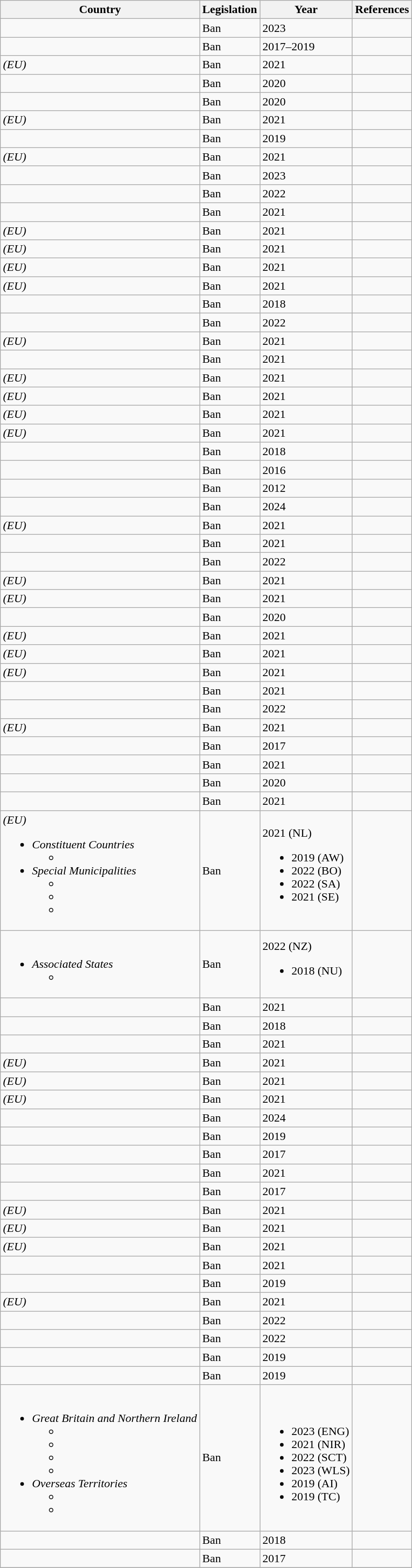<table class="wikitable sortable plainrowheaders">
<tr>
<th class="sortable" scope=col>Country</th>
<th scope=col>Legislation</th>
<th class="sortable" scope=col>Year</th>
<th class="unsortable" scope=col>References</th>
</tr>
<tr>
<td></td>
<td>Ban</td>
<td>2023</td>
<td></td>
</tr>
<tr>
<td></td>
<td>Ban</td>
<td>2017–2019</td>
<td></td>
</tr>
<tr>
<td> <em>(EU)</em></td>
<td>Ban</td>
<td>2021</td>
<td></td>
</tr>
<tr>
<td></td>
<td>Ban</td>
<td>2020</td>
<td></td>
</tr>
<tr>
<td></td>
<td>Ban</td>
<td>2020</td>
<td></td>
</tr>
<tr>
<td> <em>(EU)</em></td>
<td>Ban</td>
<td>2021</td>
<td></td>
</tr>
<tr>
<td></td>
<td>Ban</td>
<td>2019</td>
<td></td>
</tr>
<tr>
<td> <em>(EU)</em></td>
<td>Ban</td>
<td>2021</td>
<td></td>
</tr>
<tr>
<td></td>
<td>Ban</td>
<td>2023</td>
<td></td>
</tr>
<tr>
<td></td>
<td>Ban</td>
<td>2022</td>
<td></td>
</tr>
<tr>
<td></td>
<td>Ban</td>
<td>2021</td>
<td></td>
</tr>
<tr>
<td> <em>(EU)</em></td>
<td>Ban</td>
<td>2021</td>
<td></td>
</tr>
<tr>
<td> <em>(EU)</em></td>
<td>Ban</td>
<td>2021</td>
<td></td>
</tr>
<tr>
<td> <em>(EU)</em></td>
<td>Ban</td>
<td>2021</td>
<td></td>
</tr>
<tr>
<td> <em>(EU)</em></td>
<td>Ban</td>
<td>2021</td>
<td></td>
</tr>
<tr>
<td></td>
<td>Ban</td>
<td>2018</td>
<td></td>
</tr>
<tr>
<td></td>
<td>Ban</td>
<td>2022</td>
<td></td>
</tr>
<tr>
<td> <em>(EU)</em></td>
<td>Ban</td>
<td>2021</td>
<td></td>
</tr>
<tr>
<td></td>
<td>Ban</td>
<td>2021</td>
<td></td>
</tr>
<tr>
<td> <em>(EU)</em></td>
<td>Ban</td>
<td>2021</td>
<td></td>
</tr>
<tr>
<td> <em>(EU)</em></td>
<td>Ban</td>
<td>2021</td>
<td></td>
</tr>
<tr>
<td> <em>(EU)</em></td>
<td>Ban</td>
<td>2021</td>
<td></td>
</tr>
<tr>
<td> <em>(EU)</em></td>
<td>Ban</td>
<td>2021</td>
<td></td>
</tr>
<tr>
<td></td>
<td>Ban</td>
<td>2018</td>
<td></td>
</tr>
<tr>
<td></td>
<td>Ban</td>
<td>2016</td>
<td></td>
</tr>
<tr>
<td></td>
<td>Ban</td>
<td>2012</td>
<td></td>
</tr>
<tr>
<td><em></em></td>
<td>Ban</td>
<td>2024</td>
<td></td>
</tr>
<tr>
<td> <em>(EU)</em></td>
<td>Ban</td>
<td>2021</td>
<td></td>
</tr>
<tr>
<td></td>
<td>Ban</td>
<td>2021</td>
<td></td>
</tr>
<tr>
<td></td>
<td>Ban</td>
<td>2022</td>
<td></td>
</tr>
<tr>
<td> <em>(EU)</em></td>
<td>Ban</td>
<td>2021</td>
<td></td>
</tr>
<tr>
<td> <em>(EU)</em></td>
<td>Ban</td>
<td>2021</td>
<td></td>
</tr>
<tr>
<td></td>
<td>Ban</td>
<td>2020</td>
<td></td>
</tr>
<tr>
<td> <em>(EU)</em></td>
<td>Ban</td>
<td>2021</td>
<td></td>
</tr>
<tr>
<td> <em>(EU)</em></td>
<td>Ban</td>
<td>2021</td>
<td></td>
</tr>
<tr>
<td> <em>(EU)</em></td>
<td>Ban</td>
<td>2021</td>
<td></td>
</tr>
<tr>
<td><em></em></td>
<td>Ban</td>
<td>2021</td>
<td></td>
</tr>
<tr>
<td></td>
<td>Ban</td>
<td>2022</td>
<td></td>
</tr>
<tr>
<td> <em>(EU)</em></td>
<td>Ban</td>
<td>2021</td>
<td></td>
</tr>
<tr>
<td></td>
<td>Ban</td>
<td>2017</td>
<td></td>
</tr>
<tr>
<td></td>
<td>Ban</td>
<td>2021</td>
<td></td>
</tr>
<tr>
<td></td>
<td>Ban</td>
<td>2020</td>
<td></td>
</tr>
<tr>
<td></td>
<td>Ban</td>
<td>2021</td>
<td></td>
</tr>
<tr>
<td> <em>(EU)</em><br><ul><li><em>Constituent Countries</em><ul><li></li></ul></li><li><em>Special Municipalities</em><ul><li></li><li></li><li></li></ul></li></ul></td>
<td>Ban</td>
<td>2021 (NL)<br><ul><li>2019 (AW)</li><li>2022 (BO)</li><li>2022 (SA)</li><li>2021 (SE)</li></ul></td>
<td></td>
</tr>
<tr>
<td><br><ul><li><em>Associated States</em><ul><li></li></ul></li></ul></td>
<td>Ban</td>
<td>2022 (NZ)<br><ul><li>2018 (NU) </li></ul></td>
<td></td>
</tr>
<tr>
<td></td>
<td>Ban</td>
<td>2021</td>
<td></td>
</tr>
<tr>
<td></td>
<td>Ban</td>
<td>2018</td>
<td></td>
</tr>
<tr>
<td></td>
<td>Ban</td>
<td>2021</td>
<td></td>
</tr>
<tr>
<td> <em>(EU)</em></td>
<td>Ban</td>
<td>2021</td>
<td></td>
</tr>
<tr>
<td> <em>(EU)</em></td>
<td>Ban</td>
<td>2021</td>
<td></td>
</tr>
<tr>
<td> <em>(EU)</em></td>
<td>Ban</td>
<td>2021</td>
<td></td>
</tr>
<tr>
<td></td>
<td>Ban</td>
<td>2024</td>
<td></td>
</tr>
<tr>
<td></td>
<td>Ban</td>
<td>2019</td>
<td></td>
</tr>
<tr>
<td></td>
<td>Ban</td>
<td>2017</td>
<td></td>
</tr>
<tr>
<td></td>
<td>Ban</td>
<td>2021</td>
<td></td>
</tr>
<tr>
<td></td>
<td>Ban</td>
<td>2017</td>
<td></td>
</tr>
<tr>
<td> <em>(EU)</em></td>
<td>Ban</td>
<td>2021</td>
<td></td>
</tr>
<tr>
<td> <em>(EU)</em></td>
<td>Ban</td>
<td>2021</td>
<td></td>
</tr>
<tr>
<td> <em>(EU)</em></td>
<td>Ban</td>
<td>2021</td>
<td></td>
</tr>
<tr>
<td></td>
<td>Ban</td>
<td>2021</td>
<td></td>
</tr>
<tr>
<td></td>
<td>Ban</td>
<td>2019</td>
<td></td>
</tr>
<tr>
<td> <em>(EU)</em></td>
<td>Ban</td>
<td>2021</td>
<td></td>
</tr>
<tr>
<td></td>
<td>Ban</td>
<td>2022</td>
<td></td>
</tr>
<tr>
<td></td>
<td>Ban</td>
<td>2022</td>
<td></td>
</tr>
<tr>
<td></td>
<td>Ban</td>
<td>2019</td>
<td></td>
</tr>
<tr>
<td></td>
<td>Ban</td>
<td>2019</td>
<td></td>
</tr>
<tr>
<td><br><ul><li><em>Great Britain and Northern Ireland</em><ul><li></li><li></li><li></li><li></li></ul></li><li><em>Overseas Territories</em><ul><li></li><li></li></ul></li></ul></td>
<td>Ban</td>
<td><br><ul><li>2023 (ENG)</li><li>2021 (NIR)</li><li>2022 (SCT)</li><li>2023 (WLS)</li><li>2019 (AI)</li><li>2019 (TC)</li></ul></td>
<td></td>
</tr>
<tr>
<td></td>
<td>Ban</td>
<td>2018</td>
<td></td>
</tr>
<tr>
<td></td>
<td>Ban</td>
<td>2017</td>
<td></td>
</tr>
<tr>
</tr>
</table>
